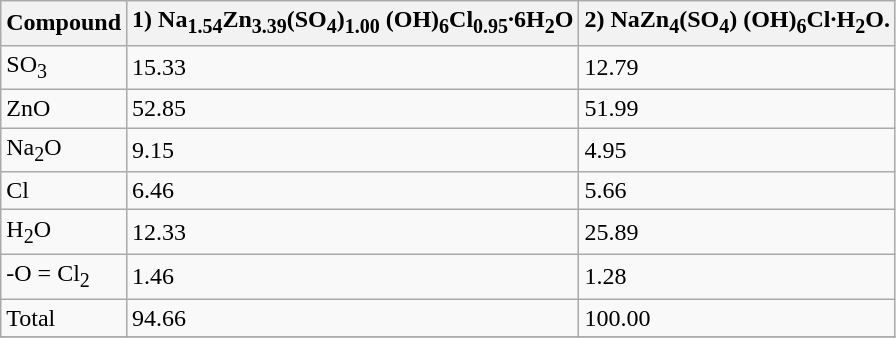<table class="wikitable">
<tr>
<th>Compound</th>
<th>1) Na<sub>1.54</sub>Zn<sub>3.39</sub>(SO<sub>4</sub>)<sub>1.00</sub> (OH)<sub>6</sub>Cl<sub>0.95</sub>∙6H<sub>2</sub>O</th>
<th>2) NaZn<sub>4</sub>(SO<sub>4</sub>) (OH)<sub>6</sub>Cl∙H<sub>2</sub>O.</th>
</tr>
<tr>
<td>SO<sub>3</sub></td>
<td>15.33</td>
<td>12.79</td>
</tr>
<tr>
<td>ZnO</td>
<td>52.85</td>
<td>51.99</td>
</tr>
<tr>
<td>Na<sub>2</sub>O</td>
<td>9.15</td>
<td>4.95</td>
</tr>
<tr>
<td>Cl</td>
<td>6.46</td>
<td>5.66</td>
</tr>
<tr>
<td>H<sub>2</sub>O</td>
<td>12.33</td>
<td>25.89</td>
</tr>
<tr>
<td>-O = Cl<sub>2</sub></td>
<td>1.46</td>
<td>1.28</td>
</tr>
<tr>
<td>Total</td>
<td>94.66</td>
<td>100.00</td>
</tr>
<tr>
</tr>
</table>
